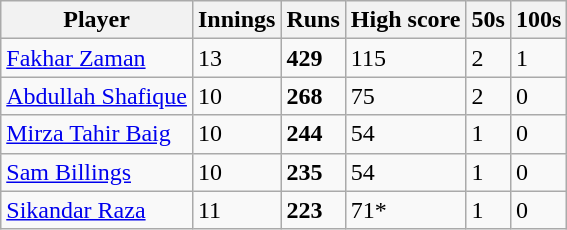<table class="wikitable">
<tr>
<th>Player</th>
<th>Innings</th>
<th>Runs</th>
<th>High score</th>
<th>50s</th>
<th>100s</th>
</tr>
<tr>
<td><a href='#'>Fakhar Zaman</a></td>
<td>13</td>
<td><strong>429</strong></td>
<td>115</td>
<td>2</td>
<td>1</td>
</tr>
<tr>
<td><a href='#'>Abdullah Shafique</a></td>
<td>10</td>
<td><strong>268</strong></td>
<td>75</td>
<td>2</td>
<td>0</td>
</tr>
<tr>
<td><a href='#'>Mirza Tahir Baig</a></td>
<td>10</td>
<td><strong>244</strong></td>
<td>54</td>
<td>1</td>
<td>0</td>
</tr>
<tr>
<td><a href='#'>Sam Billings</a></td>
<td>10</td>
<td><strong>235</strong></td>
<td>54</td>
<td>1</td>
<td>0</td>
</tr>
<tr>
<td><a href='#'>Sikandar Raza</a></td>
<td>11</td>
<td><strong>223</strong></td>
<td>71*</td>
<td>1</td>
<td>0</td>
</tr>
</table>
